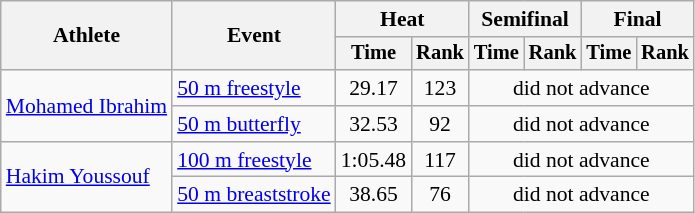<table class="wikitable" style="text-align:center; font-size:90%">
<tr>
<th rowspan="2">Athlete</th>
<th rowspan="2">Event</th>
<th colspan="2">Heat</th>
<th colspan="2">Semifinal</th>
<th colspan="2">Final</th>
</tr>
<tr style="font-size:95%">
<th>Time</th>
<th>Rank</th>
<th>Time</th>
<th>Rank</th>
<th>Time</th>
<th>Rank</th>
</tr>
<tr>
<td align=left rowspan=2><a href='#'>Mohamed Ibrahim</a></td>
<td align=left><a href='#'>50 m freestyle</a></td>
<td>29.17</td>
<td>123</td>
<td colspan=4>did not advance</td>
</tr>
<tr>
<td align=left><a href='#'>50 m butterfly</a></td>
<td>32.53</td>
<td>92</td>
<td colspan=4>did not advance</td>
</tr>
<tr>
<td align=left rowspan=2><a href='#'>Hakim Youssouf</a></td>
<td align=left><a href='#'>100 m freestyle</a></td>
<td>1:05.48</td>
<td>117</td>
<td colspan=4>did not advance</td>
</tr>
<tr>
<td align=left><a href='#'>50 m breaststroke</a></td>
<td>38.65</td>
<td>76</td>
<td colspan=4>did not advance</td>
</tr>
</table>
